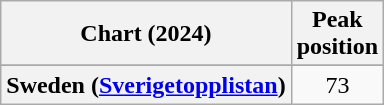<table class="wikitable sortable plainrowheaders" style="text-align:center">
<tr>
<th scope="col">Chart (2024)</th>
<th scope="col">Peak<br>position</th>
</tr>
<tr>
</tr>
<tr>
<th scope="row">Sweden (<a href='#'>Sverigetopplistan</a>)</th>
<td>73</td>
</tr>
</table>
